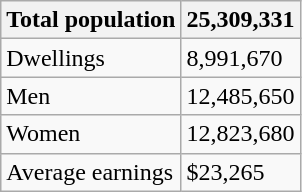<table class="wikitable">
<tr>
<th>Total population</th>
<th>25,309,331</th>
</tr>
<tr>
<td>Dwellings</td>
<td>8,991,670</td>
</tr>
<tr>
<td>Men</td>
<td>12,485,650</td>
</tr>
<tr>
<td>Women</td>
<td>12,823,680</td>
</tr>
<tr>
<td>Average earnings</td>
<td>$23,265</td>
</tr>
</table>
